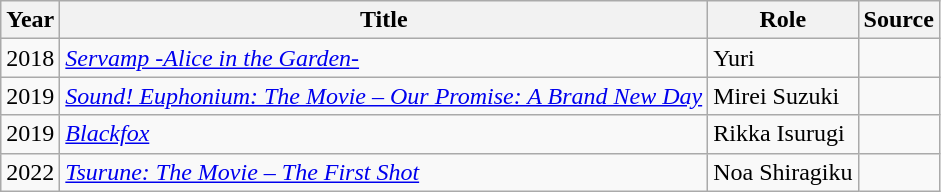<table class="wikitable sortable">
<tr>
<th>Year</th>
<th>Title</th>
<th>Role</th>
<th class="unsortable">Source</th>
</tr>
<tr>
<td>2018</td>
<td><em><a href='#'>Servamp -Alice in the Garden-</a></em></td>
<td>Yuri</td>
<td></td>
</tr>
<tr>
<td>2019</td>
<td><em><a href='#'>Sound! Euphonium: The Movie – Our Promise: A Brand New Day</a></em></td>
<td>Mirei Suzuki</td>
<td></td>
</tr>
<tr>
<td>2019</td>
<td><em><a href='#'>Blackfox</a></em></td>
<td>Rikka Isurugi</td>
<td></td>
</tr>
<tr>
<td>2022</td>
<td><em><a href='#'>Tsurune: The Movie – The First Shot</a></em></td>
<td>Noa Shiragiku</td>
<td></td>
</tr>
</table>
